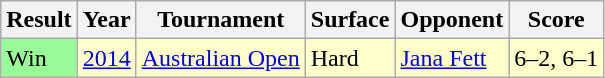<table class="sortable wikitable">
<tr>
<th>Result</th>
<th>Year</th>
<th>Tournament</th>
<th>Surface</th>
<th>Opponent</th>
<th>Score</th>
</tr>
<tr style="background:#ffc;">
<td style="background:#98fb98;">Win</td>
<td><a href='#'>2014</a></td>
<td><a href='#'>Australian Open</a></td>
<td>Hard</td>
<td> <a href='#'>Jana Fett</a></td>
<td>6–2, 6–1</td>
</tr>
</table>
